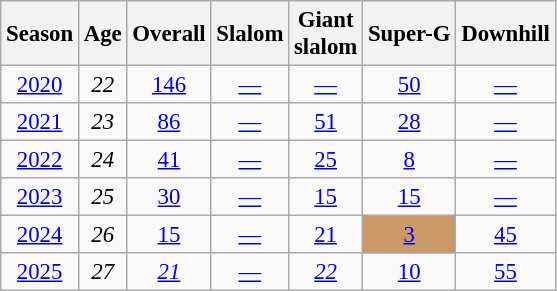<table class="wikitable" style="text-align:center; font-size:95%;">
<tr>
<th>Season</th>
<th>Age</th>
<th>Overall</th>
<th>Slalom</th>
<th>Giant<br>slalom</th>
<th>Super-G</th>
<th>Downhill</th>
</tr>
<tr>
<td><a href='#'>2020</a></td>
<td><em>22</em></td>
<td><a href='#'>146</a></td>
<td><a href='#'>—</a></td>
<td><a href='#'>—</a></td>
<td><a href='#'>50</a></td>
<td><a href='#'>—</a></td>
</tr>
<tr>
<td><a href='#'>2021</a></td>
<td><em>23</em></td>
<td><a href='#'>86</a></td>
<td><a href='#'>—</a></td>
<td><a href='#'>51</a></td>
<td><a href='#'>28</a></td>
<td><a href='#'>—</a></td>
</tr>
<tr>
<td><a href='#'>2022</a></td>
<td><em>24</em></td>
<td><a href='#'>41</a></td>
<td><a href='#'>—</a></td>
<td><a href='#'>25</a></td>
<td><a href='#'>8</a></td>
<td><a href='#'>—</a></td>
</tr>
<tr>
<td><a href='#'>2023</a></td>
<td><em>25</em></td>
<td><a href='#'>30</a></td>
<td><a href='#'>—</a></td>
<td><a href='#'>15</a></td>
<td><a href='#'>15</a></td>
<td><a href='#'>—</a></td>
</tr>
<tr>
<td><a href='#'>2024</a></td>
<td><em>26</em></td>
<td><a href='#'>15</a></td>
<td><a href='#'>—</a></td>
<td><a href='#'>21</a></td>
<td style="background:#c96;"><a href='#'>3</a></td>
<td><a href='#'>45</a></td>
</tr>
<tr>
<td><a href='#'>2025</a></td>
<td><em>27</em></td>
<td><a href='#'><em>21</em></a></td>
<td><a href='#'>—</a></td>
<td><a href='#'><em>22</em></a></td>
<td><a href='#'>10</a></td>
<td><a href='#'>55</a></td>
</tr>
</table>
